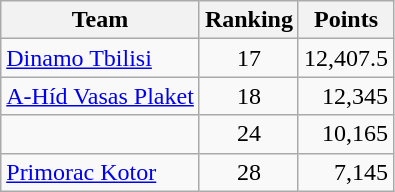<table class="wikitable">
<tr>
<th>Team</th>
<th>Ranking</th>
<th>Points</th>
</tr>
<tr>
<td> <a href='#'>Dinamo Tbilisi</a></td>
<td align=center>17</td>
<td align=right>12,407.5</td>
</tr>
<tr>
<td> <a href='#'>A-Híd Vasas Plaket</a></td>
<td align=center>18</td>
<td align=right>12,345</td>
</tr>
<tr>
<td> </td>
<td align=center>24</td>
<td align=right>10,165</td>
</tr>
<tr>
<td> <a href='#'>Primorac Kotor</a></td>
<td align=center>28</td>
<td align=right>7,145</td>
</tr>
</table>
